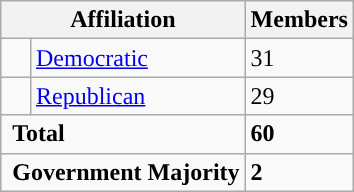<table class="wikitable">
<tr>
<th colspan="2">Affiliation</th>
<th>Members</th>
</tr>
<tr>
<td style="background-color:"> </td>
<td><a href='#'>Democratic</a></td>
<td>31</td>
</tr>
<tr>
<td style="background-color:"> </td>
<td><a href='#'>Republican</a></td>
<td>29</td>
</tr>
<tr>
<td colspan="2" rowspan="1"> <strong>Total</strong><br></td>
<td><strong>60</strong></td>
</tr>
<tr>
<td colspan="2" rowspan="1"> <strong>Government Majority</strong><br></td>
<td><strong>2</strong></td>
</tr>
</table>
